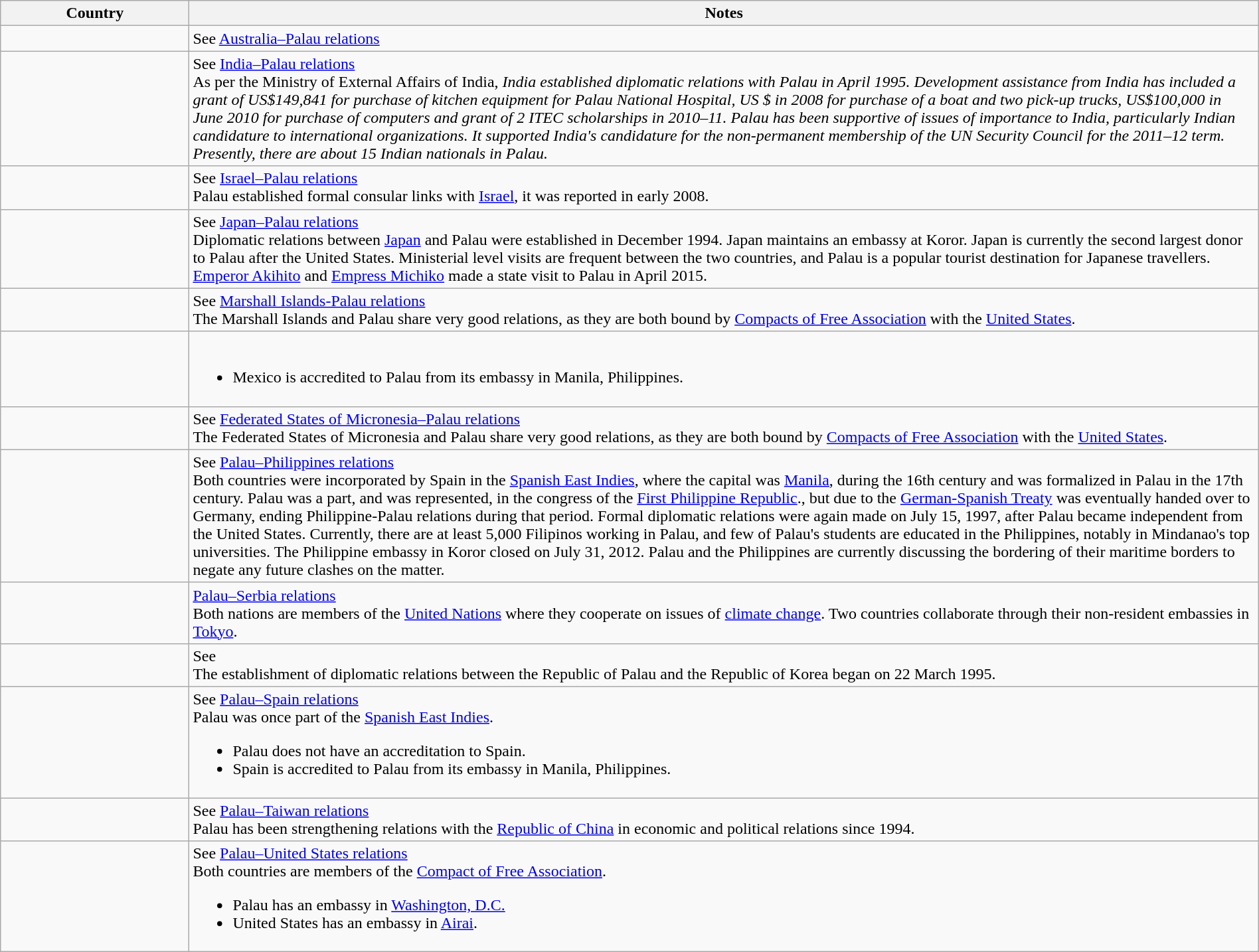<table class="wikitable sortable" style="width:100%; margin:auto;">
<tr>
<th style="width:15%;">Country</th>
<th>Notes</th>
</tr>
<tr valign="top">
<td></td>
<td>See <a href='#'>Australia–Palau relations</a></td>
</tr>
<tr valign="top">
<td></td>
<td>See <a href='#'>India–Palau relations</a><br>As per the Ministry of External Affairs of India, <em>India established diplomatic relations with Palau in April 1995. Development assistance from India has included a grant of US$149,841 for purchase of kitchen equipment for Palau National Hospital, US $ in 2008 for purchase of a boat and two pick-up trucks, US$100,000 in June 2010 for purchase of computers and grant of 2 ITEC scholarships in 2010–11. Palau has been supportive of issues of importance to India, particularly Indian candidature to international organizations. It supported India's candidature for the non-permanent membership of the UN Security Council for the 2011–12 term. Presently, there are about 15 Indian nationals in Palau.</em></td>
</tr>
<tr valign="top">
<td></td>
<td>See <a href='#'>Israel–Palau relations</a><br>Palau established formal consular links with <a href='#'>Israel</a>, it was reported in early 2008.</td>
</tr>
<tr valign="top">
<td></td>
<td>See <a href='#'>Japan–Palau relations</a><br>Diplomatic relations between <a href='#'>Japan</a> and Palau were established in December 1994. Japan maintains an embassy at Koror. Japan is currently the second largest donor to Palau after the United States. Ministerial level visits are frequent between the two countries, and Palau is a popular tourist destination for Japanese travellers. <a href='#'>Emperor Akihito</a> and <a href='#'>Empress Michiko</a> made a state visit to Palau in April 2015.</td>
</tr>
<tr valign="top">
<td></td>
<td>See <a href='#'>Marshall Islands-Palau relations</a><br>The Marshall Islands and Palau share very good relations, as they are both bound by <a href='#'>Compacts of Free Association</a> with the <a href='#'>United States</a>.</td>
</tr>
<tr valign="top">
<td></td>
<td><br><ul><li>Mexico is accredited to Palau from its embassy in Manila, Philippines.</li></ul></td>
</tr>
<tr valign="top">
<td></td>
<td>See <a href='#'>Federated States of Micronesia–Palau relations</a><br>The Federated States of Micronesia and Palau share very good relations, as they are both bound by <a href='#'>Compacts of Free Association</a> with the <a href='#'>United States</a>.</td>
</tr>
<tr valign="top">
<td></td>
<td>See <a href='#'>Palau–Philippines relations</a><br>Both countries were incorporated by Spain in the <a href='#'>Spanish East Indies</a>, where the capital was <a href='#'>Manila</a>, during the 16th century and was formalized in Palau in the 17th century. Palau was a part, and was represented, in the congress of the <a href='#'>First Philippine Republic</a>., but due to the <a href='#'>German-Spanish Treaty</a> was eventually handed over to Germany, ending Philippine-Palau relations during that period. Formal diplomatic relations were again made on July 15, 1997, after Palau became independent from the United States. Currently, there are at least 5,000 Filipinos working in Palau, and few of Palau's students are educated in the Philippines, notably in Mindanao's top universities. The Philippine embassy in Koror closed on July 31, 2012. Palau and the Philippines are currently discussing the bordering of their maritime borders to negate any future clashes on the matter.</td>
</tr>
<tr valign="top">
<td></td>
<td><a href='#'>Palau–Serbia relations</a><br>Both nations are members of the <a href='#'>United Nations</a> where they cooperate on issues of <a href='#'>climate change</a>. Two countries collaborate through their non-resident embassies in <a href='#'>Tokyo</a>.</td>
</tr>
<tr valign="top">
<td></td>
<td>See <br>The establishment of diplomatic relations between the Republic of Palau and the Republic of Korea began on 22 March 1995.</td>
</tr>
<tr valign="top">
<td></td>
<td>See <a href='#'>Palau–Spain relations</a><br>Palau was once part of the <a href='#'>Spanish East Indies</a>.<ul><li>Palau does not have an accreditation to Spain.</li><li>Spain is accredited to Palau from its embassy in Manila, Philippines.</li></ul></td>
</tr>
<tr valign="top">
<td></td>
<td>See <a href='#'>Palau–Taiwan relations</a><br>Palau has been strengthening relations with the <a href='#'>Republic of China</a> in economic and political relations since 1994.</td>
</tr>
<tr valign="top">
<td></td>
<td>See <a href='#'>Palau–United States relations</a><br>Both countries are members of the <a href='#'>Compact of Free Association</a>.<ul><li>Palau has an embassy in <a href='#'>Washington, D.C.</a></li><li>United States has an embassy in <a href='#'>Airai</a>.</li></ul></td>
</tr>
</table>
